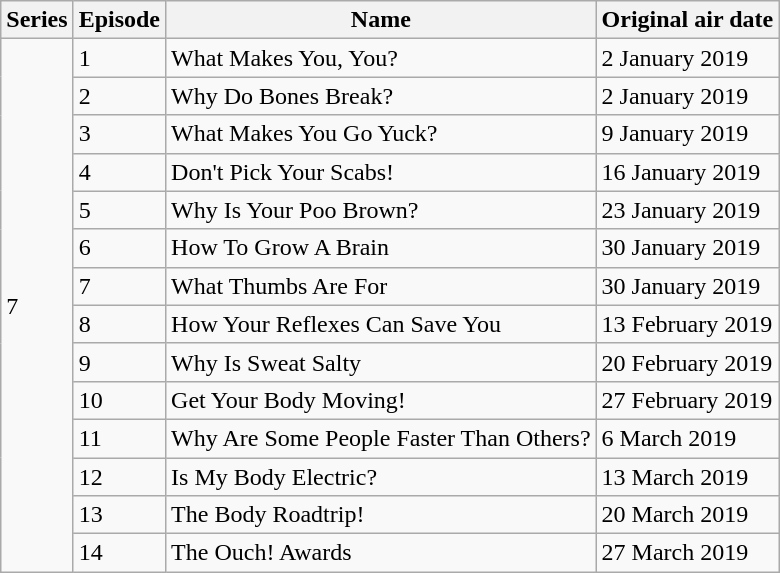<table class="wikitable">
<tr>
<th>Series</th>
<th>Episode</th>
<th>Name</th>
<th>Original air date</th>
</tr>
<tr>
<td rowspan="14">7</td>
<td>1</td>
<td>What Makes You, You?</td>
<td>2 January 2019</td>
</tr>
<tr>
<td>2</td>
<td>Why Do Bones Break?</td>
<td>2 January 2019</td>
</tr>
<tr>
<td>3</td>
<td>What Makes You Go Yuck?</td>
<td>9 January 2019</td>
</tr>
<tr>
<td>4</td>
<td>Don't Pick Your Scabs!</td>
<td>16 January 2019</td>
</tr>
<tr>
<td>5</td>
<td>Why Is Your Poo Brown?</td>
<td>23 January 2019</td>
</tr>
<tr>
<td>6</td>
<td>How To Grow A Brain</td>
<td>30 January 2019</td>
</tr>
<tr>
<td>7</td>
<td>What Thumbs Are For</td>
<td>30 January 2019</td>
</tr>
<tr>
<td>8</td>
<td>How Your Reflexes Can Save You</td>
<td>13 February 2019</td>
</tr>
<tr>
<td>9</td>
<td>Why Is Sweat Salty</td>
<td>20 February 2019</td>
</tr>
<tr>
<td>10</td>
<td>Get Your Body Moving!</td>
<td>27 February 2019</td>
</tr>
<tr>
<td>11</td>
<td>Why Are Some People Faster Than Others?</td>
<td>6 March 2019</td>
</tr>
<tr>
<td>12</td>
<td>Is My Body Electric?</td>
<td>13 March 2019</td>
</tr>
<tr>
<td>13</td>
<td>The Body Roadtrip!</td>
<td>20 March 2019</td>
</tr>
<tr>
<td>14</td>
<td>The Ouch! Awards</td>
<td>27 March 2019</td>
</tr>
</table>
